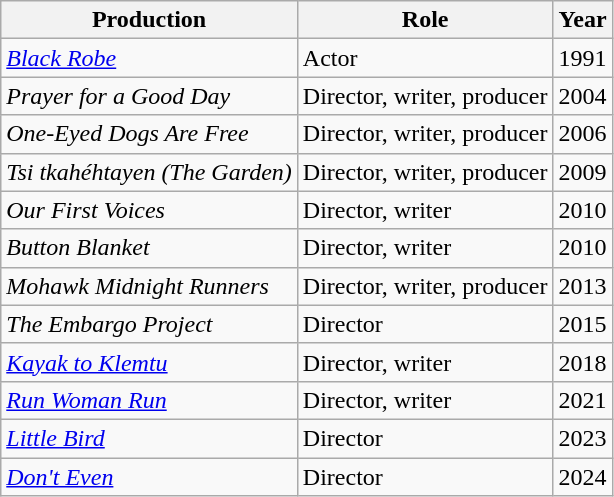<table class="wikitable">
<tr>
<th>Production</th>
<th>Role</th>
<th>Year</th>
</tr>
<tr>
<td><em><a href='#'>Black Robe</a></em></td>
<td>Actor</td>
<td>1991</td>
</tr>
<tr>
<td><em>Prayer for a Good Day</em></td>
<td>Director, writer, producer</td>
<td>2004</td>
</tr>
<tr>
<td><em>One-Eyed Dogs Are Free</em></td>
<td>Director, writer, producer</td>
<td>2006</td>
</tr>
<tr>
<td><em>Tsi tkahéhtayen (The Garden)</em></td>
<td>Director, writer, producer</td>
<td>2009</td>
</tr>
<tr>
<td><em>Our First Voices</em></td>
<td>Director, writer</td>
<td>2010</td>
</tr>
<tr>
<td><em>Button Blanket</em></td>
<td>Director, writer</td>
<td>2010</td>
</tr>
<tr>
<td><em>Mohawk Midnight Runners</em></td>
<td>Director, writer, producer</td>
<td>2013</td>
</tr>
<tr>
<td><em>The Embargo Project</em></td>
<td>Director</td>
<td>2015</td>
</tr>
<tr>
<td><em><a href='#'>Kayak to Klemtu</a></em></td>
<td>Director, writer</td>
<td>2018</td>
</tr>
<tr>
<td><em><a href='#'>Run Woman Run</a></em></td>
<td>Director, writer</td>
<td>2021</td>
</tr>
<tr>
<td><em><a href='#'>Little Bird</a></em></td>
<td>Director</td>
<td>2023</td>
</tr>
<tr>
<td><em><a href='#'>Don't Even</a></em></td>
<td>Director</td>
<td>2024</td>
</tr>
</table>
